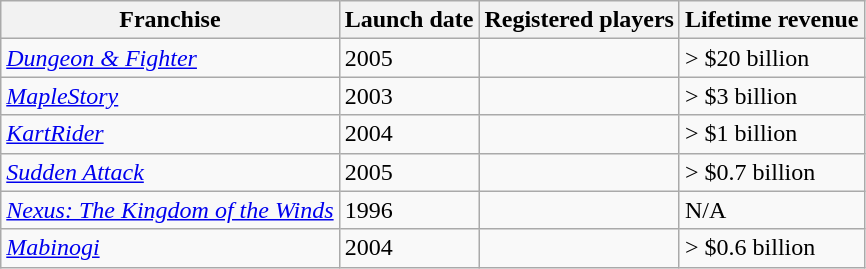<table class="wikitable">
<tr>
<th>Franchise</th>
<th>Launch date</th>
<th>Registered players</th>
<th>Lifetime revenue</th>
</tr>
<tr>
<td><em><a href='#'>Dungeon & Fighter</a></em></td>
<td>2005</td>
<td></td>
<td>> $20 billion</td>
</tr>
<tr>
<td><em><a href='#'>MapleStory</a></em></td>
<td>2003</td>
<td></td>
<td>> $3 billion</td>
</tr>
<tr>
<td><em><a href='#'>KartRider</a></em></td>
<td>2004</td>
<td></td>
<td>> $1 billion</td>
</tr>
<tr>
<td><em><a href='#'>Sudden Attack</a></em></td>
<td>2005</td>
<td></td>
<td>> $0.7 billion</td>
</tr>
<tr>
<td><em><a href='#'>Nexus: The Kingdom of the Winds</a></em></td>
<td>1996</td>
<td></td>
<td>N/A</td>
</tr>
<tr>
<td><em><a href='#'>Mabinogi</a></em></td>
<td>2004</td>
<td></td>
<td>> $0.6 billion</td>
</tr>
</table>
